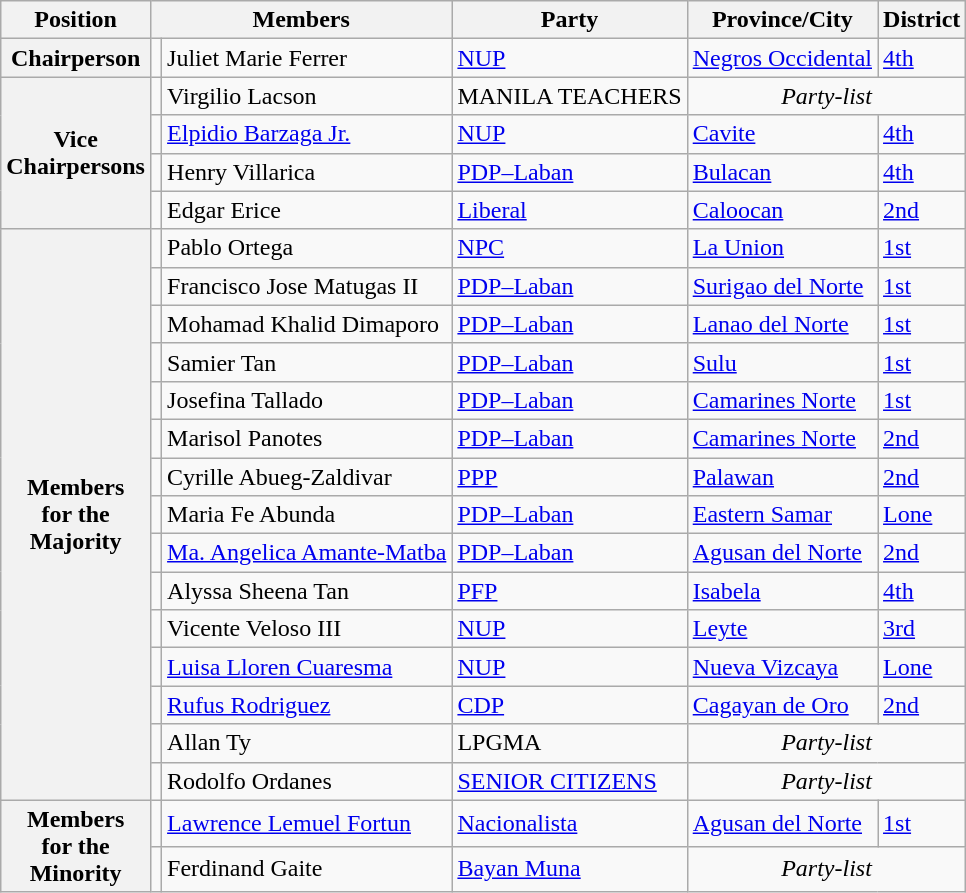<table class="wikitable" style="font-size: 100%;">
<tr>
<th>Position</th>
<th colspan="2">Members</th>
<th>Party</th>
<th>Province/City</th>
<th>District</th>
</tr>
<tr>
<th>Chairperson</th>
<td></td>
<td>Juliet Marie Ferrer</td>
<td><a href='#'>NUP</a></td>
<td><a href='#'>Negros Occidental</a></td>
<td><a href='#'>4th</a></td>
</tr>
<tr>
<th rowspan="4">Vice<br>Chairpersons</th>
<td></td>
<td>Virgilio Lacson</td>
<td>MANILA TEACHERS</td>
<td align="center" colspan="2"><em>Party-list</em></td>
</tr>
<tr>
<td></td>
<td><a href='#'>Elpidio Barzaga Jr.</a></td>
<td><a href='#'>NUP</a></td>
<td><a href='#'>Cavite</a></td>
<td><a href='#'>4th</a></td>
</tr>
<tr>
<td></td>
<td>Henry Villarica</td>
<td><a href='#'>PDP–Laban</a></td>
<td><a href='#'>Bulacan</a></td>
<td><a href='#'>4th</a></td>
</tr>
<tr>
<td></td>
<td>Edgar Erice</td>
<td><a href='#'>Liberal</a></td>
<td><a href='#'>Caloocan</a></td>
<td><a href='#'>2nd</a></td>
</tr>
<tr>
<th rowspan="15">Members<br>for the<br>Majority</th>
<td></td>
<td>Pablo Ortega</td>
<td><a href='#'>NPC</a></td>
<td><a href='#'>La Union</a></td>
<td><a href='#'>1st</a></td>
</tr>
<tr>
<td></td>
<td>Francisco Jose Matugas II</td>
<td><a href='#'>PDP–Laban</a></td>
<td><a href='#'>Surigao del Norte</a></td>
<td><a href='#'>1st</a></td>
</tr>
<tr>
<td></td>
<td>Mohamad Khalid Dimaporo</td>
<td><a href='#'>PDP–Laban</a></td>
<td><a href='#'>Lanao del Norte</a></td>
<td><a href='#'>1st</a></td>
</tr>
<tr>
<td></td>
<td>Samier Tan</td>
<td><a href='#'>PDP–Laban</a></td>
<td><a href='#'>Sulu</a></td>
<td><a href='#'>1st</a></td>
</tr>
<tr>
<td></td>
<td>Josefina Tallado</td>
<td><a href='#'>PDP–Laban</a></td>
<td><a href='#'>Camarines Norte</a></td>
<td><a href='#'>1st</a></td>
</tr>
<tr>
<td></td>
<td>Marisol Panotes</td>
<td><a href='#'>PDP–Laban</a></td>
<td><a href='#'>Camarines Norte</a></td>
<td><a href='#'>2nd</a></td>
</tr>
<tr>
<td></td>
<td>Cyrille Abueg-Zaldivar</td>
<td><a href='#'>PPP</a></td>
<td><a href='#'>Palawan</a></td>
<td><a href='#'>2nd</a></td>
</tr>
<tr>
<td></td>
<td>Maria Fe Abunda</td>
<td><a href='#'>PDP–Laban</a></td>
<td><a href='#'>Eastern Samar</a></td>
<td><a href='#'>Lone</a></td>
</tr>
<tr>
<td></td>
<td><a href='#'>Ma. Angelica Amante-Matba</a></td>
<td><a href='#'>PDP–Laban</a></td>
<td><a href='#'>Agusan del Norte</a></td>
<td><a href='#'>2nd</a></td>
</tr>
<tr>
<td></td>
<td>Alyssa Sheena Tan</td>
<td><a href='#'>PFP</a></td>
<td><a href='#'>Isabela</a></td>
<td><a href='#'>4th</a></td>
</tr>
<tr>
<td></td>
<td>Vicente Veloso III</td>
<td><a href='#'>NUP</a></td>
<td><a href='#'>Leyte</a></td>
<td><a href='#'>3rd</a></td>
</tr>
<tr>
<td></td>
<td><a href='#'>Luisa Lloren Cuaresma</a></td>
<td><a href='#'>NUP</a></td>
<td><a href='#'>Nueva Vizcaya</a></td>
<td><a href='#'>Lone</a></td>
</tr>
<tr>
<td></td>
<td><a href='#'>Rufus Rodriguez</a></td>
<td><a href='#'>CDP</a></td>
<td><a href='#'>Cagayan de Oro</a></td>
<td><a href='#'>2nd</a></td>
</tr>
<tr>
<td></td>
<td>Allan Ty</td>
<td>LPGMA</td>
<td align="center" colspan="2"><em>Party-list</em></td>
</tr>
<tr>
<td></td>
<td>Rodolfo Ordanes</td>
<td><a href='#'>SENIOR CITIZENS</a></td>
<td align="center" colspan="2"><em>Party-list</em></td>
</tr>
<tr>
<th rowspan="2">Members<br>for the<br>Minority</th>
<td></td>
<td><a href='#'>Lawrence Lemuel Fortun</a></td>
<td><a href='#'>Nacionalista</a></td>
<td><a href='#'>Agusan del Norte</a></td>
<td><a href='#'>1st</a></td>
</tr>
<tr>
<td></td>
<td>Ferdinand Gaite</td>
<td><a href='#'>Bayan Muna</a></td>
<td align="center" colspan="2"><em>Party-list</em></td>
</tr>
</table>
